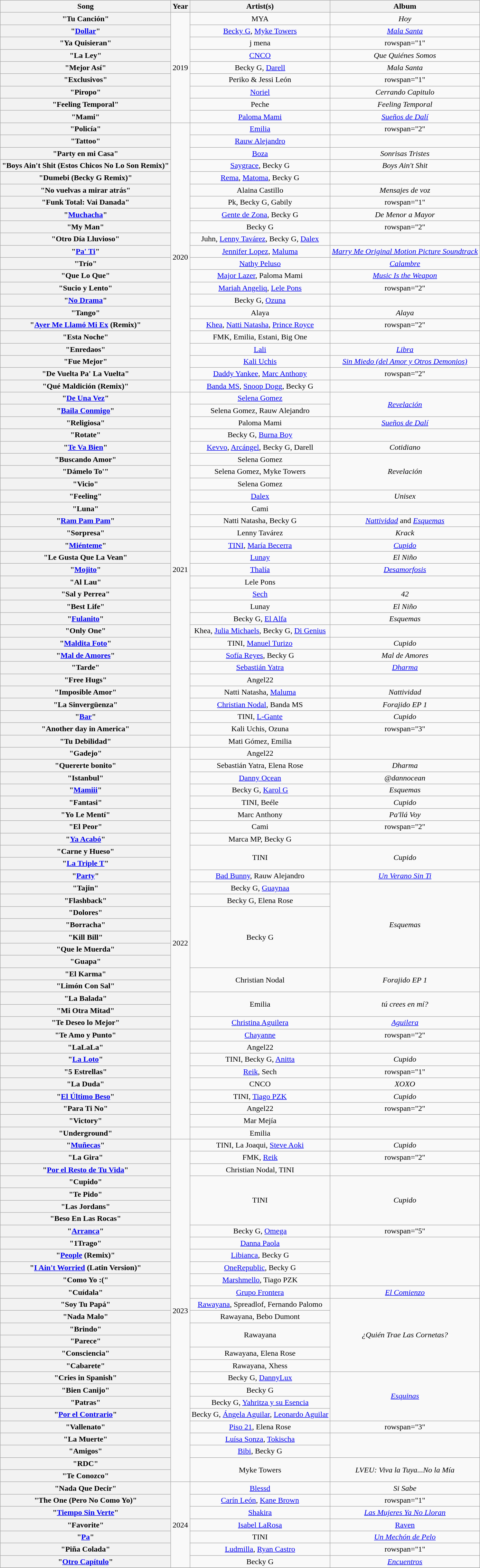<table class="wikitable plainrowheaders" style="text-align:center;">
<tr>
<th scope="col">Song</th>
<th scope="col">Year</th>
<th scope="col">Artist(s)</th>
<th scope="col">Album</th>
</tr>
<tr>
<th scope="row">"Tu Canción"</th>
<td rowspan="9">2019</td>
<td>MYA</td>
<td><em>Hoy</em></td>
</tr>
<tr>
<th scope="row">"<a href='#'>Dollar</a>"</th>
<td><a href='#'>Becky G</a>, <a href='#'>Myke Towers</a></td>
<td><em><a href='#'>Mala Santa</a></em></td>
</tr>
<tr>
<th scope="row">"Ya Quisieran"</th>
<td>j mena</td>
<td>rowspan="1" </td>
</tr>
<tr>
<th scope="row">"La Ley"</th>
<td><a href='#'>CNCO</a></td>
<td><em>Que Quiénes Somos</em></td>
</tr>
<tr>
<th scope="row">"Mejor Así"</th>
<td>Becky G, <a href='#'>Darell</a></td>
<td><em>Mala Santa</em></td>
</tr>
<tr>
<th scope="row">"Exclusivos"</th>
<td>Periko & Jessi León</td>
<td>rowspan="1" </td>
</tr>
<tr>
<th scope="row">"Piropo"</th>
<td><a href='#'>Noriel</a></td>
<td><em>Cerrando Capitulo</em></td>
</tr>
<tr>
<th scope="row">"Feeling Temporal"</th>
<td>Peche</td>
<td><em>Feeling Temporal</em></td>
</tr>
<tr>
<th scope="row">"Mami"</th>
<td><a href='#'>Paloma Mami</a></td>
<td rowspan="1"><em><a href='#'>Sueños de Dalí</a></em></td>
</tr>
<tr>
<th scope="row">"Policía"</th>
<td rowspan="22">2020</td>
<td><a href='#'>Emilia</a></td>
<td>rowspan="2" </td>
</tr>
<tr>
<th scope="row">"Tattoo"</th>
<td><a href='#'>Rauw Alejandro</a></td>
</tr>
<tr>
<th scope="row">"Party en mi Casa"</th>
<td><a href='#'>Boza</a></td>
<td><em>Sonrisas Tristes</em></td>
</tr>
<tr>
<th scope="row">"Boys Ain't Shit (Estos Chicos No Lo Son Remix)"</th>
<td><a href='#'>Saygrace</a>, Becky G</td>
<td><em>Boys Ain't Shit</em></td>
</tr>
<tr>
<th scope="row">"Dumebi (Becky G Remix)"</th>
<td><a href='#'>Rema</a>, <a href='#'>Matoma</a>, Becky G</td>
<td></td>
</tr>
<tr>
<th scope="row">"No vuelvas a mirar atrás"</th>
<td>Alaina Castillo</td>
<td><em>Mensajes de voz</em></td>
</tr>
<tr>
<th scope="row">"Funk Total: Vai Danada"</th>
<td>Pk, Becky G, Gabily</td>
<td>rowspan="1" </td>
</tr>
<tr>
<th scope="row">"<a href='#'>Muchacha</a>"</th>
<td><a href='#'>Gente de Zona</a>, Becky G</td>
<td><em>De Menor a Mayor</em></td>
</tr>
<tr>
<th scope="row">"My Man"</th>
<td>Becky G</td>
<td>rowspan="2" </td>
</tr>
<tr>
<th scope="row">"Otro Día Lluvioso"</th>
<td>Juhn, <a href='#'>Lenny Tavárez</a>, Becky G, <a href='#'>Dalex</a></td>
</tr>
<tr>
<th scope="row">"<a href='#'>Pa' Ti</a>"</th>
<td><a href='#'>Jennifer Lopez</a>, <a href='#'>Maluma</a></td>
<td><em><a href='#'>Marry Me Original Motion Picture Soundtrack</a></em></td>
</tr>
<tr>
<th scope="row">"Trío"</th>
<td><a href='#'>Nathy Peluso</a></td>
<td><em><a href='#'>Calambre</a></em></td>
</tr>
<tr>
<th scope="row">"Que Lo Que"</th>
<td><a href='#'>Major Lazer</a>, Paloma Mami</td>
<td><em><a href='#'>Music Is the Weapon</a></em></td>
</tr>
<tr>
<th scope="row">"Sucio y Lento"</th>
<td><a href='#'>Mariah Angeliq</a>, <a href='#'>Lele Pons</a></td>
<td>rowspan="2" </td>
</tr>
<tr>
<th scope="row">"<a href='#'>No Drama</a>"</th>
<td>Becky G, <a href='#'>Ozuna</a></td>
</tr>
<tr>
<th scope="row">"Tango"</th>
<td>Alaya</td>
<td><em>Alaya</em></td>
</tr>
<tr>
<th scope="row">"<a href='#'>Ayer Me Llamó Mi Ex</a> (Remix)"</th>
<td><a href='#'>Khea</a>, <a href='#'>Natti Natasha</a>, <a href='#'>Prince Royce</a></td>
<td>rowspan="2" </td>
</tr>
<tr>
<th scope="row">"Esta Noche"</th>
<td>FMK, Emilia, Estani, Big One</td>
</tr>
<tr>
<th scope="row">"Enredaos"</th>
<td><a href='#'>Lali</a></td>
<td><em><a href='#'>Libra</a></em></td>
</tr>
<tr>
<th scope="row">"Fue Mejor"</th>
<td><a href='#'>Kali Uchis</a></td>
<td><em><a href='#'>Sin Miedo (del Amor y Otros Demonios)</a></em></td>
</tr>
<tr>
<th scope="row">"De Vuelta Pa' La Vuelta"</th>
<td><a href='#'>Daddy Yankee</a>, <a href='#'>Marc Anthony</a></td>
<td>rowspan="2" </td>
</tr>
<tr>
<th scope="row">"Qué Maldición (Remix)"</th>
<td><a href='#'>Banda MS</a>, <a href='#'>Snoop Dogg</a>, Becky G</td>
</tr>
<tr>
<th scope="row">"<a href='#'>De Una Vez</a>"</th>
<td rowspan="29">2021</td>
<td><a href='#'>Selena Gomez</a></td>
<td rowspan="2"><em><a href='#'>Revelación</a></em></td>
</tr>
<tr>
<th scope="row">"<a href='#'>Baila Conmigo</a>"</th>
<td>Selena Gomez, Rauw Alejandro</td>
</tr>
<tr>
<th scope="row">"Religiosa"</th>
<td>Paloma Mami</td>
<td rowspan="1"><em><a href='#'>Sueños de Dalí</a></em></td>
</tr>
<tr>
<th scope="row">"Rotate"</th>
<td>Becky G, <a href='#'>Burna Boy</a></td>
<td></td>
</tr>
<tr>
<th scope="row">"<a href='#'>Te Va Bien</a>"</th>
<td><a href='#'>Kevvo</a>, <a href='#'>Arcángel</a>, Becky G, Darell</td>
<td rowspan="1"><em>Cotidiano</em></td>
</tr>
<tr>
<th scope="row">"Buscando Amor"</th>
<td>Selena Gomez</td>
<td rowspan="3"><em>Revelación</em></td>
</tr>
<tr>
<th scope="row">"Dámelo To'"</th>
<td>Selena Gomez, Myke Towers</td>
</tr>
<tr>
<th scope="row">"Vicio"</th>
<td>Selena Gomez</td>
</tr>
<tr>
<th scope="row">"Feeling"</th>
<td><a href='#'>Dalex</a></td>
<td><em>Unisex</em></td>
</tr>
<tr>
<th scope="row">"Luna"</th>
<td>Cami</td>
<td></td>
</tr>
<tr>
<th scope="row">"<a href='#'>Ram Pam Pam</a>"</th>
<td>Natti Natasha, Becky G</td>
<td><em><a href='#'>Nattividad</a></em> and <em><a href='#'>Esquemas</a></em></td>
</tr>
<tr>
<th scope="row">"Sorpresa"</th>
<td>Lenny Tavárez</td>
<td><em>Krack</em></td>
</tr>
<tr>
<th scope="row">"<a href='#'>Miénteme</a>"</th>
<td><a href='#'>TINI</a>, <a href='#'>María Becerra</a></td>
<td><em><a href='#'>Cupido</a></em></td>
</tr>
<tr>
<th scope="row">"Le Gusta Que La Vean"</th>
<td><a href='#'>Lunay</a></td>
<td><em>El Niño</em></td>
</tr>
<tr>
<th scope="row">"<a href='#'>Mojito</a>"</th>
<td><a href='#'>Thalía</a></td>
<td><em><a href='#'>Desamorfosis</a></em></td>
</tr>
<tr>
<th scope="row">"Al Lau"</th>
<td>Lele Pons</td>
<td></td>
</tr>
<tr>
<th scope="row">"Sal y Perrea"</th>
<td><a href='#'>Sech</a></td>
<td><em>42</em></td>
</tr>
<tr>
<th scope="row">"Best Life"</th>
<td>Lunay</td>
<td><em>El Niño</em></td>
</tr>
<tr>
<th scope="row">"<a href='#'>Fulanito</a>"</th>
<td>Becky G, <a href='#'>El Alfa</a></td>
<td><em>Esquemas</em></td>
</tr>
<tr>
<th scope="row">"Only One"</th>
<td>Khea, <a href='#'>Julia Michaels</a>, Becky G, <a href='#'>Di Genius</a></td>
<td></td>
</tr>
<tr>
<th scope="row">"<a href='#'>Maldita Foto</a>"</th>
<td>TINI, <a href='#'>Manuel Turizo</a></td>
<td><em>Cupido</em></td>
</tr>
<tr>
<th scope="row">"<a href='#'>Mal de Amores</a>"</th>
<td><a href='#'>Sofía Reyes</a>, Becky G</td>
<td><em>Mal de Amores</em></td>
</tr>
<tr>
<th scope="row">"Tarde"</th>
<td><a href='#'>Sebastián Yatra</a></td>
<td><em><a href='#'>Dharma</a></em></td>
</tr>
<tr>
<th scope="row">"Free Hugs"</th>
<td>Angel22</td>
<td></td>
</tr>
<tr>
<th scope="row">"Imposible Amor"</th>
<td>Natti Natasha, <a href='#'>Maluma</a></td>
<td><em>Nattividad</em></td>
</tr>
<tr>
<th scope="row">"La Sinvergüenza"</th>
<td><a href='#'>Christian Nodal</a>, Banda MS</td>
<td><em>Forajido EP 1</em></td>
</tr>
<tr>
<th scope="row">"<a href='#'>Bar</a>"</th>
<td>TINI, <a href='#'>L-Gante</a></td>
<td><em>Cupido</em></td>
</tr>
<tr>
<th scope="row">"Another day in America"</th>
<td>Kali Uchis, Ozuna</td>
<td>rowspan="3" </td>
</tr>
<tr>
<th scope="row">"Tu Debilidad"</th>
<td>Mati Gómez, Emilia</td>
</tr>
<tr>
<th scope="row">"Gadejo"</th>
<td rowspan="32">2022</td>
<td>Angel22</td>
</tr>
<tr>
<th scope="row">"Quererte bonito"</th>
<td>Sebastián Yatra, Elena Rose</td>
<td><em>Dharma</em></td>
</tr>
<tr>
<th scope="row">"Istanbul"</th>
<td><a href='#'>Danny Ocean</a></td>
<td><em>@dannocean</em></td>
</tr>
<tr>
<th scope="row">"<a href='#'>Mamiii</a>"</th>
<td>Becky G, <a href='#'>Karol G</a></td>
<td><em>Esquemas</em></td>
</tr>
<tr>
<th scope="row">"Fantasi"</th>
<td>TINI, Beéle</td>
<td><em>Cupido</em></td>
</tr>
<tr>
<th scope="row">"Yo Le Mentí"</th>
<td>Marc Anthony</td>
<td><em>Pa'llá Voy</em></td>
</tr>
<tr>
<th scope="row">"El Peor"</th>
<td>Cami</td>
<td>rowspan="2" </td>
</tr>
<tr>
<th scope="row">"<a href='#'>Ya Acabó</a>"</th>
<td>Marca MP, Becky G</td>
</tr>
<tr>
<th scope="row">"Carne y Hueso"</th>
<td rowspan="2">TINI</td>
<td rowspan="2"><em>Cupido</em></td>
</tr>
<tr>
<th scope="row">"<a href='#'>La Triple T</a>"</th>
</tr>
<tr>
<th scope="row">"<a href='#'>Party</a>"</th>
<td><a href='#'>Bad Bunny</a>, Rauw Alejandro</td>
<td><em><a href='#'>Un Verano Sin Ti</a></em></td>
</tr>
<tr>
<th scope="row">"Tajin"</th>
<td>Becky G, <a href='#'>Guaynaa</a></td>
<td rowspan="7"><em>Esquemas</em></td>
</tr>
<tr>
<th scope="row">"Flashback"</th>
<td>Becky G, Elena Rose</td>
</tr>
<tr>
<th scope="row">"Dolores"</th>
<td rowspan="5">Becky G</td>
</tr>
<tr>
<th scope="row">"Borracha"</th>
</tr>
<tr>
<th scope="row">"Kill Bill"</th>
</tr>
<tr>
<th scope="row">"Que le Muerda"</th>
</tr>
<tr>
<th scope="row">"Guapa"</th>
</tr>
<tr>
<th scope="row">"El Karma"</th>
<td rowspan="2">Christian Nodal</td>
<td rowspan="2"><em>Forajido EP 1</em></td>
</tr>
<tr>
<th scope="row">"Limón Con Sal"</th>
</tr>
<tr>
<th scope="row">"La Balada"</th>
<td rowspan="2">Emilia</td>
<td rowspan="2"><em>tú crees en mí?</em></td>
</tr>
<tr>
<th scope="row">"Mi Otra Mitad"</th>
</tr>
<tr>
<th scope="row">"Te Deseo lo Mejor"</th>
<td><a href='#'>Christina Aguilera</a></td>
<td><em><a href='#'>Aguilera</a></em></td>
</tr>
<tr>
<th scope="row">"Te Amo y Punto"</th>
<td><a href='#'>Chayanne</a></td>
<td>rowspan="2" </td>
</tr>
<tr>
<th scope="row">"LaLaLa"</th>
<td>Angel22</td>
</tr>
<tr>
<th scope="row">"<a href='#'>La Loto</a>"</th>
<td>TINI, Becky G, <a href='#'>Anitta</a></td>
<td><em>Cupido</em></td>
</tr>
<tr>
<th scope="row">"5 Estrellas"</th>
<td><a href='#'>Reik</a>, Sech</td>
<td>rowspan="1" </td>
</tr>
<tr>
<th scope="row">"La Duda"</th>
<td>CNCO</td>
<td><em>XOXO</em></td>
</tr>
<tr>
<th scope="row">"<a href='#'>El Último Beso</a>"</th>
<td>TINI, <a href='#'>Tiago PZK</a></td>
<td><em>Cupido</em></td>
</tr>
<tr>
<th scope="row">"Para Ti No"</th>
<td>Angel22</td>
<td>rowspan="2" </td>
</tr>
<tr>
<th scope="row">"Victory"</th>
<td>Mar Mejía</td>
</tr>
<tr>
<th scope="row">"Underground"</th>
<td>Emilia</td>
<td></td>
</tr>
<tr>
<th scope="row">"<a href='#'>Muñecas</a>"</th>
<td rowspan="28">2023</td>
<td>TINI, La Joaqui, <a href='#'>Steve Aoki</a></td>
<td><em>Cupido</em></td>
</tr>
<tr>
<th scope="row">"La Gira"</th>
<td>FMK, <a href='#'>Reik</a></td>
<td>rowspan="2" </td>
</tr>
<tr>
<th scope="row">"<a href='#'>Por el Resto de Tu Vida</a>"</th>
<td>Christian Nodal, TINI</td>
</tr>
<tr>
<th scope="row">"Cupido"</th>
<td rowspan="4">TINI</td>
<td rowspan="4"><em>Cupido</em></td>
</tr>
<tr>
<th scope="row">"Te Pido"</th>
</tr>
<tr>
<th scope="row">"Las Jordans"</th>
</tr>
<tr>
<th scope="row">"Beso En Las Rocas"</th>
</tr>
<tr>
<th scope="row">"<a href='#'>Arranca</a>"</th>
<td>Becky G, <a href='#'>Omega</a></td>
<td>rowspan="5" </td>
</tr>
<tr>
<th scope="row">"1Trago"</th>
<td><a href='#'>Danna Paola</a></td>
</tr>
<tr>
<th scope="row">"<a href='#'>People</a> (Remix)"</th>
<td><a href='#'>Libianca</a>, Becky G</td>
</tr>
<tr>
<th scope="row">"<a href='#'>I Ain't Worried</a> (Latin Version)"</th>
<td><a href='#'>OneRepublic</a>, Becky G</td>
</tr>
<tr>
<th scope="row">"Como Yo :("</th>
<td><a href='#'>Marshmello</a>, Tiago PZK</td>
</tr>
<tr>
<th scope="row">"Cuídala"</th>
<td><a href='#'>Grupo Frontera</a></td>
<td><em><a href='#'>El Comienzo</a></em></td>
</tr>
<tr>
<th scope="row">"Soy Tu Papá"</th>
<td><a href='#'>Rawayana</a>, Spreadlof, Fernando Palomo</td>
<td rowspan="6"><em>¿Quién Trae Las Cornetas?</em></td>
</tr>
<tr>
<th scope="row">"Nada Malo"</th>
<td>Rawayana, Bebo Dumont</td>
</tr>
<tr>
<th scope="row">"Brindo"</th>
<td rowspan="2">Rawayana</td>
</tr>
<tr>
<th scope="row">"Parece"</th>
</tr>
<tr>
<th scope="row">"Consciencia"</th>
<td>Rawayana, Elena Rose</td>
</tr>
<tr>
<th scope="row">"Cabarete"</th>
<td>Rawayana, Xhess</td>
</tr>
<tr>
<th scope="row">"Cries in Spanish"</th>
<td>Becky G, <a href='#'>DannyLux</a></td>
<td rowspan="4"><em><a href='#'>Esquinas</a></em></td>
</tr>
<tr>
<th scope="row">"Bien Canijo"</th>
<td>Becky G</td>
</tr>
<tr>
<th scope="row">"Patras"</th>
<td>Becky G, <a href='#'>Yahritza y su Esencia</a></td>
</tr>
<tr>
<th scope="row">"<a href='#'>Por el Contrario</a>"</th>
<td>Becky G, <a href='#'>Ángela Aguilar</a>, <a href='#'>Leonardo Aguilar</a></td>
</tr>
<tr>
<th scope="row">"Vallenato"</th>
<td><a href='#'>Piso 21</a>, Elena Rose</td>
<td>rowspan="3" </td>
</tr>
<tr>
<th scope="row">"La Muerte"</th>
<td><a href='#'>Luísa Sonza</a>, <a href='#'>Tokischa</a></td>
</tr>
<tr>
<th scope="row">"Amigos"</th>
<td><a href='#'>Bibi</a>, Becky G</td>
</tr>
<tr>
<th scope="row">"RDC"</th>
<td rowspan="2">Myke Towers</td>
<td rowspan="2"><em>LVEU: Viva la Tuya...No la Mía</em></td>
</tr>
<tr>
<th scope="row">"Te Conozco"</th>
</tr>
<tr>
<th scope="row">"Nada Que Decir" </th>
<td rowspan="7">2024</td>
<td><a href='#'>Blessd</a></td>
<td><em>Si Sabe</em></td>
</tr>
<tr>
<th scope="row">"The One (Pero No Como Yo)" </th>
<td><a href='#'>Carín León</a>, <a href='#'>Kane Brown</a></td>
<td>rowspan="1" </td>
</tr>
<tr>
<th scope="row">"<a href='#'>Tiempo Sin Verte</a>" </th>
<td><a href='#'>Shakira</a></td>
<td><em><a href='#'>Las Mujeres Ya No Lloran</a></em></td>
</tr>
<tr>
<th scope="row">"Favorite" </th>
<td><a href='#'>Isabel LaRosa</a></td>
<td><a href='#'>Raven</a></td>
</tr>
<tr>
<th scope="row">"<a href='#'>Pa</a>" </th>
<td>TINI</td>
<td><em><a href='#'>Un Mechón de Pelo</a></em></td>
</tr>
<tr>
<th scope="row">"Piña Colada" </th>
<td><a href='#'>Ludmilla</a>, <a href='#'>Ryan Castro</a></td>
<td>rowspan="1" </td>
</tr>
<tr>
<th scope="row">"<a href='#'>Otro Capítulo</a>" </th>
<td>Becky G</td>
<td><em><a href='#'>Encuentros</a></em></td>
</tr>
<tr>
</tr>
</table>
